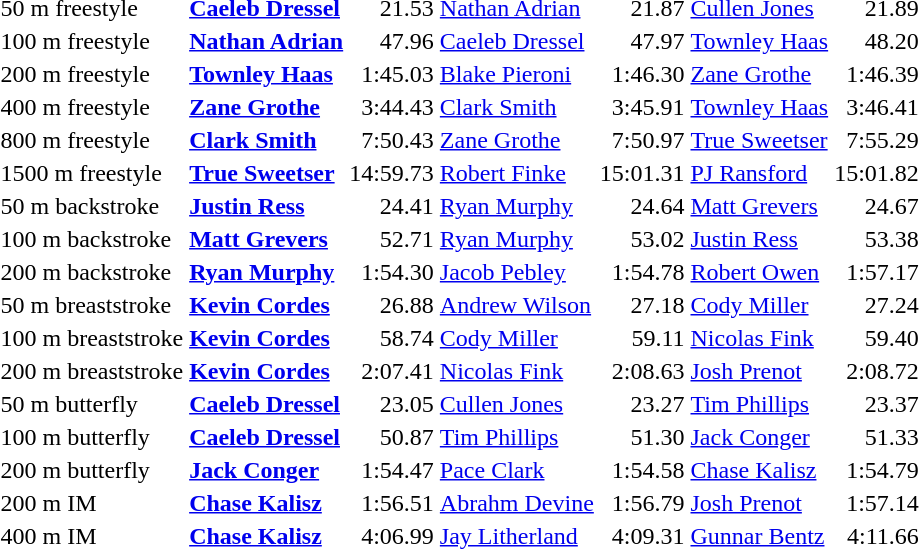<table>
<tr valign="top">
<td>50 m freestyle<br></td>
<td><strong><a href='#'>Caeleb Dressel</a> </strong></td>
<td align="right">21.53</td>
<td><a href='#'>Nathan Adrian</a></td>
<td align="right">21.87</td>
<td><a href='#'>Cullen Jones</a></td>
<td align="right">21.89</td>
</tr>
<tr valign="top">
<td>100 m freestyle<br></td>
<td><strong><a href='#'>Nathan Adrian</a></strong></td>
<td align="right">47.96</td>
<td><a href='#'>Caeleb Dressel</a></td>
<td align="right">47.97</td>
<td><a href='#'>Townley Haas</a></td>
<td align="right">48.20</td>
</tr>
<tr valign="top">
<td>200 m freestyle<br></td>
<td><strong><a href='#'>Townley Haas</a></strong></td>
<td align="right">1:45.03</td>
<td><a href='#'>Blake Pieroni</a></td>
<td align="right">1:46.30</td>
<td><a href='#'>Zane Grothe</a></td>
<td align="right">1:46.39</td>
</tr>
<tr valign="top">
<td>400 m freestyle<br></td>
<td><strong><a href='#'>Zane Grothe</a></strong></td>
<td align="right">3:44.43</td>
<td><a href='#'>Clark Smith</a></td>
<td align="right">3:45.91</td>
<td><a href='#'>Townley Haas</a></td>
<td align="right">3:46.41</td>
</tr>
<tr valign="top">
<td>800 m freestyle<br></td>
<td><strong><a href='#'>Clark Smith</a></strong></td>
<td align="right">7:50.43</td>
<td><a href='#'>Zane Grothe</a></td>
<td align="right">7:50.97</td>
<td><a href='#'>True Sweetser</a></td>
<td align="right">7:55.29</td>
</tr>
<tr valign="top">
<td>1500 m freestyle<br></td>
<td><strong><a href='#'>True Sweetser</a></strong></td>
<td align="right">14:59.73</td>
<td><a href='#'>Robert Finke</a></td>
<td align="right">15:01.31</td>
<td><a href='#'>PJ Ransford</a></td>
<td align="right">15:01.82</td>
</tr>
<tr valign="top">
<td>50 m backstroke<br></td>
<td><strong><a href='#'>Justin Ress</a></strong></td>
<td align="right">24.41</td>
<td><a href='#'>Ryan Murphy</a></td>
<td align="right">24.64</td>
<td><a href='#'>Matt Grevers</a></td>
<td align="right">24.67</td>
</tr>
<tr valign="top">
<td>100 m backstroke<br></td>
<td><strong><a href='#'>Matt Grevers</a></strong></td>
<td align="right">52.71</td>
<td><a href='#'>Ryan Murphy</a></td>
<td align="right">53.02</td>
<td><a href='#'>Justin Ress</a></td>
<td align="right">53.38</td>
</tr>
<tr valign="top">
<td>200 m backstroke<br></td>
<td><strong><a href='#'>Ryan Murphy</a> </strong></td>
<td align="right">1:54.30</td>
<td><a href='#'>Jacob Pebley</a></td>
<td align="right">1:54.78</td>
<td><a href='#'>Robert Owen</a></td>
<td align="right">1:57.17</td>
</tr>
<tr valign="top">
<td>50 m breaststroke<br></td>
<td><strong><a href='#'>Kevin Cordes</a></strong></td>
<td align="right">26.88</td>
<td><a href='#'>Andrew Wilson</a></td>
<td align="right">27.18</td>
<td><a href='#'>Cody Miller</a></td>
<td align="right">27.24</td>
</tr>
<tr valign="top">
<td>100 m breaststroke<br></td>
<td><strong><a href='#'>Kevin Cordes</a> </strong></td>
<td align="right">58.74</td>
<td><a href='#'>Cody Miller</a></td>
<td align="right">59.11</td>
<td><a href='#'>Nicolas Fink</a></td>
<td align="right">59.40</td>
</tr>
<tr valign="top">
<td>200 m breaststroke<br></td>
<td><strong><a href='#'>Kevin Cordes</a> </strong></td>
<td align="right">2:07.41</td>
<td><a href='#'>Nicolas Fink</a></td>
<td align="right">2:08.63</td>
<td><a href='#'>Josh Prenot</a></td>
<td align="right">2:08.72</td>
</tr>
<tr valign="top">
<td>50 m butterfly<br></td>
<td><strong><a href='#'>Caeleb Dressel</a> </strong></td>
<td align="right">23.05</td>
<td><a href='#'>Cullen Jones</a></td>
<td align="right">23.27</td>
<td><a href='#'>Tim Phillips</a></td>
<td align="right">23.37</td>
</tr>
<tr valign="top">
<td>100 m butterfly<br></td>
<td><strong><a href='#'>Caeleb Dressel</a> </strong></td>
<td align="right">50.87</td>
<td><a href='#'>Tim Phillips</a></td>
<td align="right">51.30</td>
<td><a href='#'>Jack Conger</a></td>
<td align="right">51.33</td>
</tr>
<tr valign="top">
<td>200 m butterfly<br></td>
<td><strong><a href='#'>Jack Conger</a> </strong></td>
<td align="right">1:54.47</td>
<td><a href='#'>Pace Clark</a></td>
<td align="right">1:54.58</td>
<td><a href='#'>Chase Kalisz</a></td>
<td align="right">1:54.79</td>
</tr>
<tr valign="top">
<td>200 m IM<br></td>
<td><strong><a href='#'>Chase Kalisz</a></strong></td>
<td align="right">1:56.51</td>
<td><a href='#'>Abrahm Devine</a></td>
<td align="right">1:56.79</td>
<td><a href='#'>Josh Prenot</a></td>
<td align="right">1:57.14</td>
</tr>
<tr valign="top">
<td>400 m IM<br></td>
<td><strong><a href='#'>Chase Kalisz</a> </strong></td>
<td align="right">4:06.99</td>
<td><a href='#'>Jay Litherland</a></td>
<td align="right">4:09.31</td>
<td><a href='#'>Gunnar Bentz</a></td>
<td align="right">4:11.66</td>
</tr>
</table>
